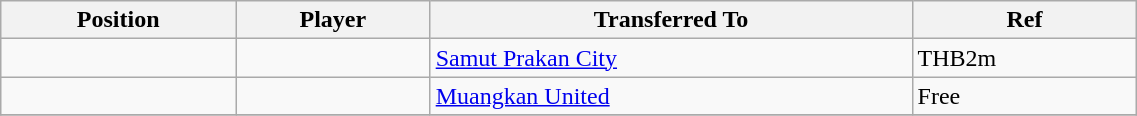<table class="wikitable sortable" style="width:60%; text-align:center; font-size:100%; text-align:left;">
<tr>
<th>Position</th>
<th>Player</th>
<th>Transferred To</th>
<th>Ref</th>
</tr>
<tr>
<td></td>
<td></td>
<td> <a href='#'>Samut Prakan City</a></td>
<td>THB2m </td>
</tr>
<tr>
<td></td>
<td></td>
<td> <a href='#'>Muangkan United</a></td>
<td>Free</td>
</tr>
<tr>
</tr>
</table>
